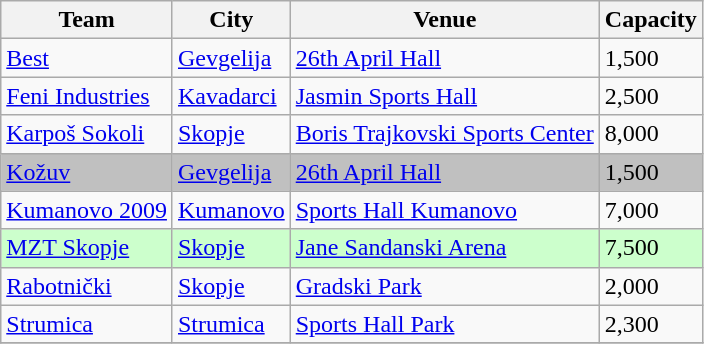<table class="wikitable sortable">
<tr>
<th>Team</th>
<th>City</th>
<th>Venue</th>
<th>Capacity</th>
</tr>
<tr>
<td><a href='#'>Best</a></td>
<td><a href='#'>Gevgelija</a></td>
<td><a href='#'>26th April Hall</a></td>
<td>1,500</td>
</tr>
<tr>
<td><a href='#'>Feni Industries</a></td>
<td><a href='#'>Kavadarci</a></td>
<td><a href='#'>Jasmin Sports Hall</a></td>
<td>2,500</td>
</tr>
<tr>
<td><a href='#'>Karpoš Sokoli</a></td>
<td><a href='#'>Skopje</a></td>
<td><a href='#'>Boris Trajkovski Sports Center</a></td>
<td>8,000</td>
</tr>
<tr bgcolor=C0C0C0>
<td><a href='#'>Kožuv</a></td>
<td><a href='#'>Gevgelija</a></td>
<td><a href='#'>26th April Hall</a></td>
<td>1,500</td>
</tr>
<tr>
<td><a href='#'>Kumanovo 2009</a></td>
<td><a href='#'>Kumanovo</a></td>
<td><a href='#'>Sports Hall Kumanovo</a></td>
<td>7,000</td>
</tr>
<tr bgcolor=ccffcc>
<td><a href='#'>MZT Skopje</a></td>
<td><a href='#'>Skopje</a></td>
<td><a href='#'>Jane Sandanski Arena</a></td>
<td>7,500</td>
</tr>
<tr>
<td><a href='#'>Rabotnički</a></td>
<td><a href='#'>Skopje</a></td>
<td><a href='#'>Gradski Park</a></td>
<td>2,000</td>
</tr>
<tr>
<td><a href='#'>Strumica</a></td>
<td><a href='#'>Strumica</a></td>
<td><a href='#'>Sports Hall Park</a></td>
<td>2,300</td>
</tr>
<tr>
</tr>
</table>
